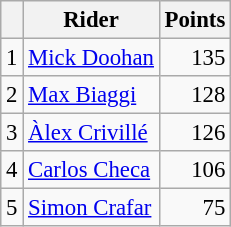<table class="wikitable" style="font-size: 95%;">
<tr>
<th></th>
<th>Rider</th>
<th>Points</th>
</tr>
<tr>
<td align=center>1</td>
<td> <a href='#'>Mick Doohan</a></td>
<td align=right>135</td>
</tr>
<tr>
<td align=center>2</td>
<td> <a href='#'>Max Biaggi</a></td>
<td align=right>128</td>
</tr>
<tr>
<td align=center>3</td>
<td> <a href='#'>Àlex Crivillé</a></td>
<td align=right>126</td>
</tr>
<tr>
<td align=center>4</td>
<td> <a href='#'>Carlos Checa</a></td>
<td align=right>106</td>
</tr>
<tr>
<td align=center>5</td>
<td> <a href='#'>Simon Crafar</a></td>
<td align=right>75</td>
</tr>
</table>
